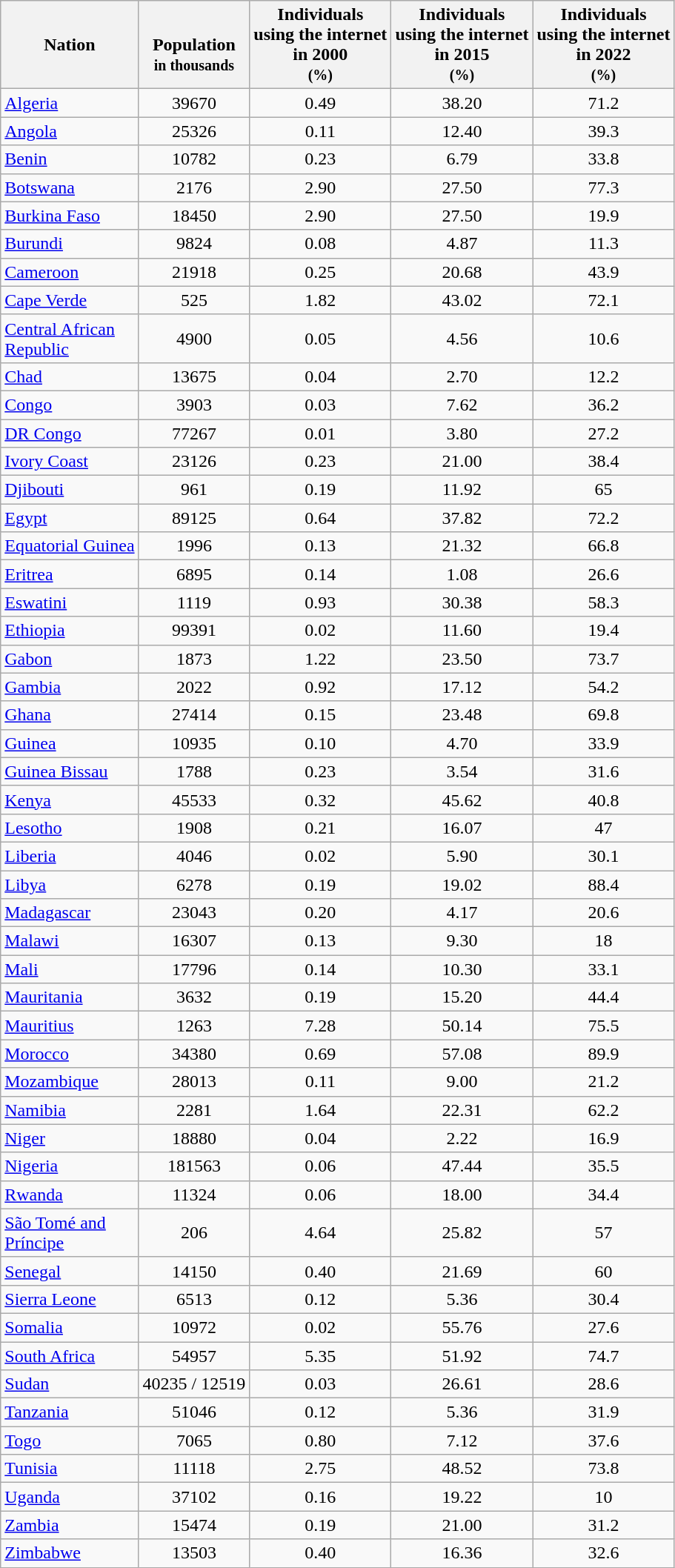<table class="wikitable sortable" style="text-align:center;">
<tr>
<th>Nation</th>
<th><br>Population<br><small>in thousands</small></th>
<th>Individuals<br>using the internet<br>in 2000<br><small>(%)</small></th>
<th>Individuals<br>using the internet<br>in 2015<br><small>(%)</small></th>
<th>Individuals<br>using the internet<br>in 2022<br><small>(%)</small></th>
</tr>
<tr>
<td align=left><a href='#'>Algeria</a></td>
<td>39670</td>
<td>0.49</td>
<td>38.20</td>
<td>71.2</td>
</tr>
<tr>
<td align=left><a href='#'>Angola</a></td>
<td>25326</td>
<td>0.11</td>
<td>12.40</td>
<td>39.3</td>
</tr>
<tr>
<td align=left><a href='#'>Benin</a></td>
<td>10782</td>
<td>0.23</td>
<td>6.79</td>
<td>33.8</td>
</tr>
<tr>
<td align=left><a href='#'>Botswana</a></td>
<td>2176</td>
<td>2.90</td>
<td>27.50</td>
<td>77.3</td>
</tr>
<tr>
<td align=left><a href='#'>Burkina Faso</a></td>
<td>18450</td>
<td>2.90</td>
<td>27.50</td>
<td>19.9</td>
</tr>
<tr>
<td align=left><a href='#'>Burundi</a></td>
<td>9824</td>
<td>0.08</td>
<td>4.87</td>
<td>11.3</td>
</tr>
<tr>
<td align=left><a href='#'>Cameroon</a></td>
<td>21918</td>
<td>0.25</td>
<td>20.68</td>
<td>43.9</td>
</tr>
<tr>
<td align=left><a href='#'>Cape Verde</a></td>
<td>525</td>
<td>1.82</td>
<td>43.02</td>
<td>72.1</td>
</tr>
<tr>
<td align=left><a href='#'>Central African<br>Republic</a></td>
<td>4900</td>
<td>0.05</td>
<td>4.56</td>
<td>10.6</td>
</tr>
<tr>
<td align=left><a href='#'>Chad</a></td>
<td>13675</td>
<td>0.04</td>
<td>2.70</td>
<td>12.2</td>
</tr>
<tr>
<td align=left><a href='#'>Congo</a></td>
<td>3903</td>
<td>0.03</td>
<td>7.62</td>
<td>36.2</td>
</tr>
<tr>
<td align=left><a href='#'>DR Congo</a></td>
<td>77267</td>
<td>0.01</td>
<td>3.80</td>
<td>27.2</td>
</tr>
<tr>
<td align=left><a href='#'>Ivory Coast</a></td>
<td>23126</td>
<td>0.23</td>
<td>21.00</td>
<td>38.4</td>
</tr>
<tr>
<td align=left><a href='#'>Djibouti</a></td>
<td>961</td>
<td>0.19</td>
<td>11.92</td>
<td>65</td>
</tr>
<tr>
<td align=left><a href='#'>Egypt</a></td>
<td>89125</td>
<td>0.64</td>
<td>37.82</td>
<td>72.2</td>
</tr>
<tr>
<td align=left><a href='#'>Equatorial Guinea</a></td>
<td>1996</td>
<td>0.13</td>
<td>21.32</td>
<td>66.8</td>
</tr>
<tr>
<td align=left><a href='#'>Eritrea</a></td>
<td>6895</td>
<td>0.14</td>
<td>1.08</td>
<td>26.6</td>
</tr>
<tr>
<td align="left"><a href='#'>Eswatini</a></td>
<td>1119</td>
<td>0.93</td>
<td>30.38</td>
<td>58.3</td>
</tr>
<tr>
<td align="left"><a href='#'>Ethiopia</a></td>
<td>99391</td>
<td>0.02</td>
<td>11.60</td>
<td>19.4</td>
</tr>
<tr>
<td align="left"><a href='#'>Gabon</a></td>
<td>1873</td>
<td>1.22</td>
<td>23.50</td>
<td>73.7</td>
</tr>
<tr>
<td align="left"><a href='#'>Gambia</a></td>
<td>2022</td>
<td>0.92</td>
<td>17.12</td>
<td>54.2</td>
</tr>
<tr>
<td align="left"><a href='#'>Ghana</a></td>
<td>27414</td>
<td>0.15</td>
<td>23.48</td>
<td>69.8</td>
</tr>
<tr>
<td align="left"><a href='#'>Guinea</a></td>
<td>10935</td>
<td>0.10</td>
<td>4.70</td>
<td>33.9</td>
</tr>
<tr>
<td align="left"><a href='#'>Guinea Bissau</a></td>
<td>1788</td>
<td>0.23</td>
<td>3.54</td>
<td>31.6</td>
</tr>
<tr>
<td align="left"><a href='#'>Kenya</a></td>
<td>45533</td>
<td>0.32</td>
<td>45.62</td>
<td>40.8</td>
</tr>
<tr>
<td align="left"><a href='#'>Lesotho</a></td>
<td>1908</td>
<td>0.21</td>
<td>16.07</td>
<td>47</td>
</tr>
<tr>
<td align="left"><a href='#'>Liberia</a></td>
<td>4046</td>
<td>0.02</td>
<td>5.90</td>
<td>30.1</td>
</tr>
<tr>
<td align="left"><a href='#'>Libya</a></td>
<td>6278</td>
<td>0.19</td>
<td>19.02</td>
<td>88.4</td>
</tr>
<tr>
<td align="left"><a href='#'>Madagascar</a></td>
<td>23043</td>
<td>0.20</td>
<td>4.17</td>
<td>20.6</td>
</tr>
<tr>
<td align="left"><a href='#'>Malawi</a></td>
<td>16307</td>
<td>0.13</td>
<td>9.30</td>
<td>18</td>
</tr>
<tr>
<td align="left"><a href='#'>Mali</a></td>
<td>17796</td>
<td>0.14</td>
<td>10.30</td>
<td>33.1</td>
</tr>
<tr>
<td align="left"><a href='#'>Mauritania</a></td>
<td>3632</td>
<td>0.19</td>
<td>15.20</td>
<td>44.4</td>
</tr>
<tr>
<td align="left"><a href='#'>Mauritius</a></td>
<td>1263</td>
<td>7.28</td>
<td>50.14</td>
<td>75.5</td>
</tr>
<tr>
<td align="left"><a href='#'>Morocco</a></td>
<td>34380</td>
<td>0.69</td>
<td>57.08</td>
<td>89.9</td>
</tr>
<tr>
<td align="left"><a href='#'>Mozambique</a></td>
<td>28013</td>
<td>0.11</td>
<td>9.00</td>
<td>21.2</td>
</tr>
<tr>
<td align="left"><a href='#'>Namibia</a></td>
<td>2281</td>
<td>1.64</td>
<td>22.31</td>
<td>62.2</td>
</tr>
<tr>
<td align="left"><a href='#'>Niger</a></td>
<td>18880</td>
<td>0.04</td>
<td>2.22</td>
<td>16.9</td>
</tr>
<tr>
<td align="left"><a href='#'>Nigeria</a></td>
<td>181563</td>
<td>0.06</td>
<td>47.44</td>
<td>35.5</td>
</tr>
<tr>
<td align="left"><a href='#'>Rwanda</a></td>
<td>11324</td>
<td>0.06</td>
<td>18.00</td>
<td>34.4</td>
</tr>
<tr>
<td align="left"><a href='#'>São Tomé and<br>Príncipe</a></td>
<td>206</td>
<td>4.64</td>
<td>25.82</td>
<td>57</td>
</tr>
<tr>
<td align="left"><a href='#'>Senegal</a></td>
<td>14150</td>
<td>0.40</td>
<td>21.69</td>
<td>60</td>
</tr>
<tr>
<td align="left"><a href='#'>Sierra Leone</a></td>
<td>6513</td>
<td>0.12</td>
<td>5.36</td>
<td>30.4</td>
</tr>
<tr>
<td align="left"><a href='#'>Somalia</a></td>
<td>10972</td>
<td>0.02</td>
<td>55.76</td>
<td>27.6</td>
</tr>
<tr>
<td align="left"><a href='#'>South Africa</a></td>
<td>54957</td>
<td>5.35</td>
<td>51.92</td>
<td>74.7</td>
</tr>
<tr>
<td align="left"><a href='#'>Sudan</a></td>
<td>40235 / 12519</td>
<td>0.03</td>
<td>26.61</td>
<td>28.6</td>
</tr>
<tr>
<td align=left><a href='#'>Tanzania</a></td>
<td>51046</td>
<td>0.12</td>
<td>5.36</td>
<td>31.9</td>
</tr>
<tr>
<td align=left><a href='#'>Togo</a></td>
<td>7065</td>
<td>0.80</td>
<td>7.12</td>
<td>37.6</td>
</tr>
<tr>
<td align=left><a href='#'>Tunisia</a></td>
<td>11118</td>
<td>2.75</td>
<td>48.52</td>
<td>73.8</td>
</tr>
<tr>
<td align=left><a href='#'>Uganda</a></td>
<td>37102</td>
<td>0.16</td>
<td>19.22</td>
<td>10</td>
</tr>
<tr>
<td align=left><a href='#'>Zambia</a></td>
<td>15474</td>
<td>0.19</td>
<td>21.00</td>
<td>31.2</td>
</tr>
<tr>
<td align=left><a href='#'>Zimbabwe</a></td>
<td>13503</td>
<td>0.40</td>
<td>16.36</td>
<td>32.6</td>
</tr>
</table>
